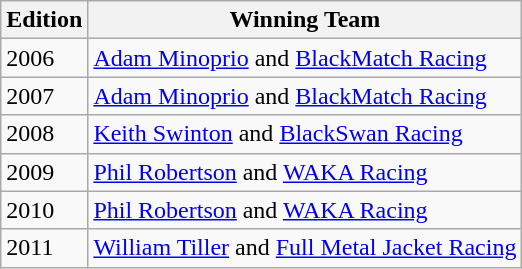<table class="wikitable">
<tr>
<th>Edition</th>
<th>Winning Team</th>
</tr>
<tr>
<td>2006</td>
<td><a href='#'>Adam Minoprio</a> and <a href='#'>BlackMatch Racing</a></td>
</tr>
<tr>
<td>2007</td>
<td><a href='#'>Adam Minoprio</a> and <a href='#'>BlackMatch Racing</a></td>
</tr>
<tr>
<td>2008</td>
<td><a href='#'>Keith Swinton</a> and <a href='#'>BlackSwan Racing</a></td>
</tr>
<tr>
<td>2009</td>
<td><a href='#'>Phil Robertson</a> and <a href='#'>WAKA Racing</a></td>
</tr>
<tr>
<td>2010</td>
<td><a href='#'>Phil Robertson</a> and <a href='#'>WAKA Racing</a></td>
</tr>
<tr>
<td>2011</td>
<td><a href='#'>William Tiller</a> and <a href='#'>Full Metal Jacket Racing</a></td>
</tr>
</table>
